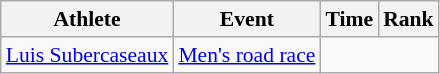<table class=wikitable style=font-size:90%;text-align:center>
<tr>
<th>Athlete</th>
<th>Event</th>
<th>Time</th>
<th>Rank</th>
</tr>
<tr>
<td align=left><a href='#'>Luis Subercaseaux</a></td>
<td align=left rowspan=6><a href='#'>Men's road race</a></td>
<td colspan=2></td>
</tr>
</table>
